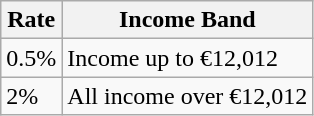<table class="wikitable">
<tr>
<th>Rate</th>
<th>Income Band</th>
</tr>
<tr>
<td>0.5%</td>
<td>Income up to €12,012</td>
</tr>
<tr>
<td>2%</td>
<td>All income over €12,012</td>
</tr>
</table>
